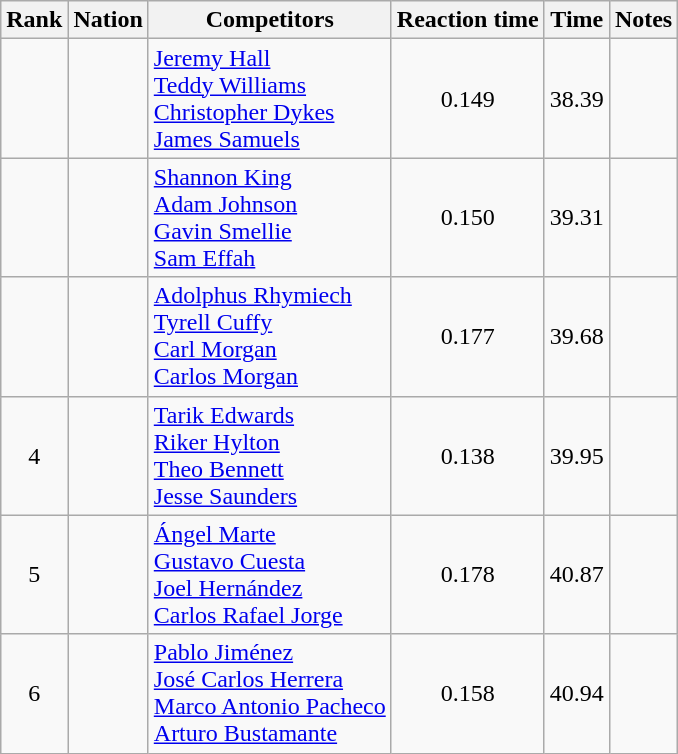<table class="wikitable sortable" style="text-align:center">
<tr>
<th>Rank</th>
<th>Nation</th>
<th>Competitors</th>
<th>Reaction time</th>
<th>Time</th>
<th>Notes</th>
</tr>
<tr>
<td align=center></td>
<td align=left></td>
<td align=left><a href='#'>Jeremy Hall</a><br><a href='#'>Teddy Williams</a><br><a href='#'>Christopher Dykes</a><br><a href='#'>James Samuels</a></td>
<td>0.149</td>
<td>38.39</td>
<td></td>
</tr>
<tr>
<td align=center></td>
<td align=left></td>
<td align=left><a href='#'>Shannon King</a><br><a href='#'>Adam Johnson</a><br><a href='#'>Gavin Smellie</a><br><a href='#'>Sam Effah</a></td>
<td>0.150</td>
<td>39.31</td>
<td></td>
</tr>
<tr>
<td align=center></td>
<td align=left></td>
<td align=left><a href='#'>Adolphus Rhymiech</a><br><a href='#'>Tyrell Cuffy</a><br><a href='#'>Carl Morgan</a><br><a href='#'>Carlos Morgan</a></td>
<td>0.177</td>
<td>39.68</td>
<td></td>
</tr>
<tr>
<td align=center>4</td>
<td align=left></td>
<td align=left><a href='#'>Tarik Edwards</a><br><a href='#'>Riker Hylton</a><br><a href='#'>Theo Bennett</a><br><a href='#'>Jesse Saunders</a></td>
<td>0.138</td>
<td>39.95</td>
<td></td>
</tr>
<tr>
<td align=center>5</td>
<td align=left></td>
<td align=left><a href='#'>Ángel Marte</a><br><a href='#'>Gustavo Cuesta</a><br><a href='#'>Joel Hernández</a><br><a href='#'>Carlos Rafael Jorge</a></td>
<td>0.178</td>
<td>40.87</td>
<td></td>
</tr>
<tr>
<td align=center>6</td>
<td align=left></td>
<td align=left><a href='#'>Pablo Jiménez</a><br><a href='#'>José Carlos Herrera</a><br><a href='#'>Marco Antonio Pacheco</a><br><a href='#'>Arturo Bustamante</a></td>
<td>0.158</td>
<td>40.94</td>
<td></td>
</tr>
</table>
